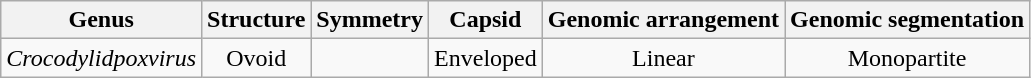<table class="wikitable sortable" style="text-align:center">
<tr>
<th>Genus</th>
<th>Structure</th>
<th>Symmetry</th>
<th>Capsid</th>
<th>Genomic arrangement</th>
<th>Genomic segmentation</th>
</tr>
<tr>
<td><em>Crocodylidpoxvirus</em></td>
<td>Ovoid</td>
<td></td>
<td>Enveloped</td>
<td>Linear</td>
<td>Monopartite</td>
</tr>
</table>
